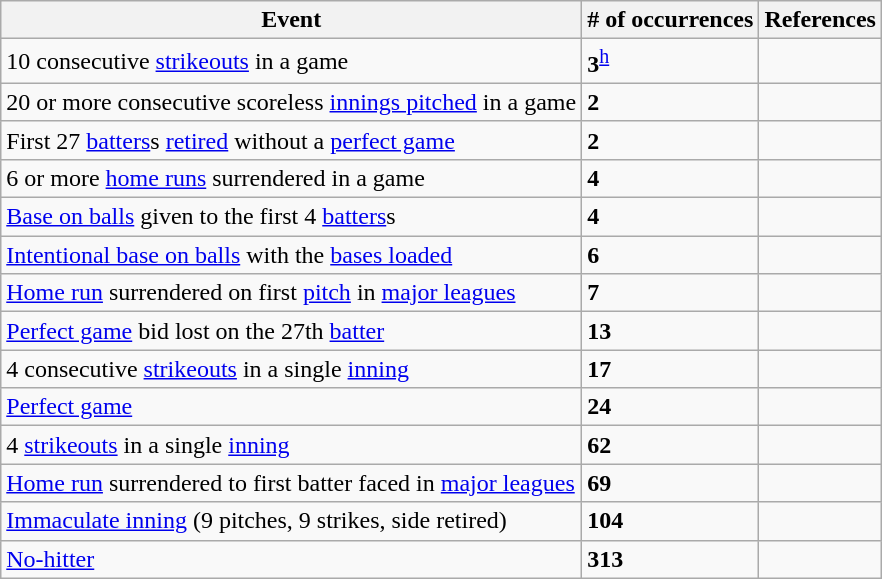<table class="wikitable">
<tr>
<th>Event</th>
<th># of occurrences</th>
<th>References</th>
</tr>
<tr>
<td>10 consecutive <a href='#'>strikeouts</a> in a game</td>
<td><strong>3</strong><sup><a href='#'>h</a></sup></td>
<td></td>
</tr>
<tr>
<td>20 or more consecutive scoreless <a href='#'>innings pitched</a> in a game</td>
<td><strong>2</strong></td>
<td></td>
</tr>
<tr>
<td>First 27 <a href='#'>batters</a>s <a href='#'>retired</a> without a <a href='#'>perfect game</a></td>
<td><strong>2</strong></td>
<td></td>
</tr>
<tr>
<td>6 or more <a href='#'>home runs</a> surrendered in a game</td>
<td><strong>4</strong></td>
<td></td>
</tr>
<tr>
<td><a href='#'>Base on balls</a> given to the first 4 <a href='#'>batters</a>s</td>
<td><strong>4</strong></td>
<td></td>
</tr>
<tr>
<td><a href='#'>Intentional base on balls</a> with the <a href='#'>bases loaded</a></td>
<td><strong>6</strong></td>
<td></td>
</tr>
<tr>
<td><a href='#'>Home run</a> surrendered on first <a href='#'>pitch</a> in <a href='#'>major leagues</a></td>
<td><strong>7</strong></td>
<td></td>
</tr>
<tr>
<td><a href='#'>Perfect game</a> bid lost on the 27th <a href='#'>batter</a></td>
<td><strong>13</strong></td>
<td></td>
</tr>
<tr>
<td>4 consecutive <a href='#'>strikeouts</a> in a single <a href='#'>inning</a></td>
<td><strong>17</strong></td>
<td></td>
</tr>
<tr>
<td><a href='#'>Perfect game</a></td>
<td><strong>24</strong></td>
<td></td>
</tr>
<tr>
<td>4 <a href='#'>strikeouts</a> in a single <a href='#'>inning</a></td>
<td><strong>62</strong></td>
<td></td>
</tr>
<tr>
<td><a href='#'>Home run</a> surrendered to first batter faced in <a href='#'>major leagues</a></td>
<td><strong>69</strong></td>
<td></td>
</tr>
<tr>
<td><a href='#'>Immaculate inning</a> (9 pitches, 9 strikes, side retired)</td>
<td><strong>104</strong></td>
<td></td>
</tr>
<tr>
<td><a href='#'>No-hitter</a></td>
<td><strong>313</strong></td>
<td></td>
</tr>
</table>
